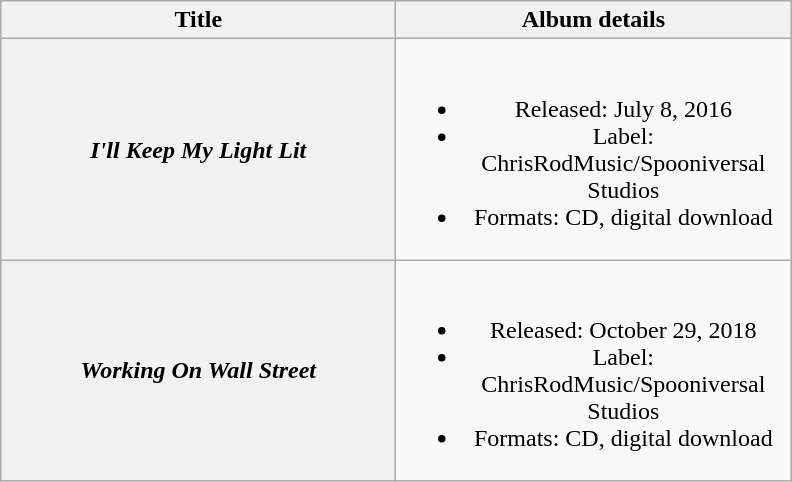<table class="wikitable plainrowheaders" style="text-align:center;">
<tr>
<th scope="col" rowspan="1" style="width:16em;">Title</th>
<th scope="col" rowspan="1" style="width:16em;">Album details</th>
</tr>
<tr>
<th scope="row"><em>I'll Keep My Light Lit</em></th>
<td><br><ul><li>Released: July 8, 2016</li><li>Label: ChrisRodMusic/Spooniversal Studios</li><li>Formats: CD, digital download</li></ul></td>
</tr>
<tr>
<th scope="row"><em>Working On Wall Street</em></th>
<td><br><ul><li>Released: October 29, 2018</li><li>Label: ChrisRodMusic/Spooniversal Studios</li><li>Formats: CD, digital download</li></ul></td>
</tr>
</table>
